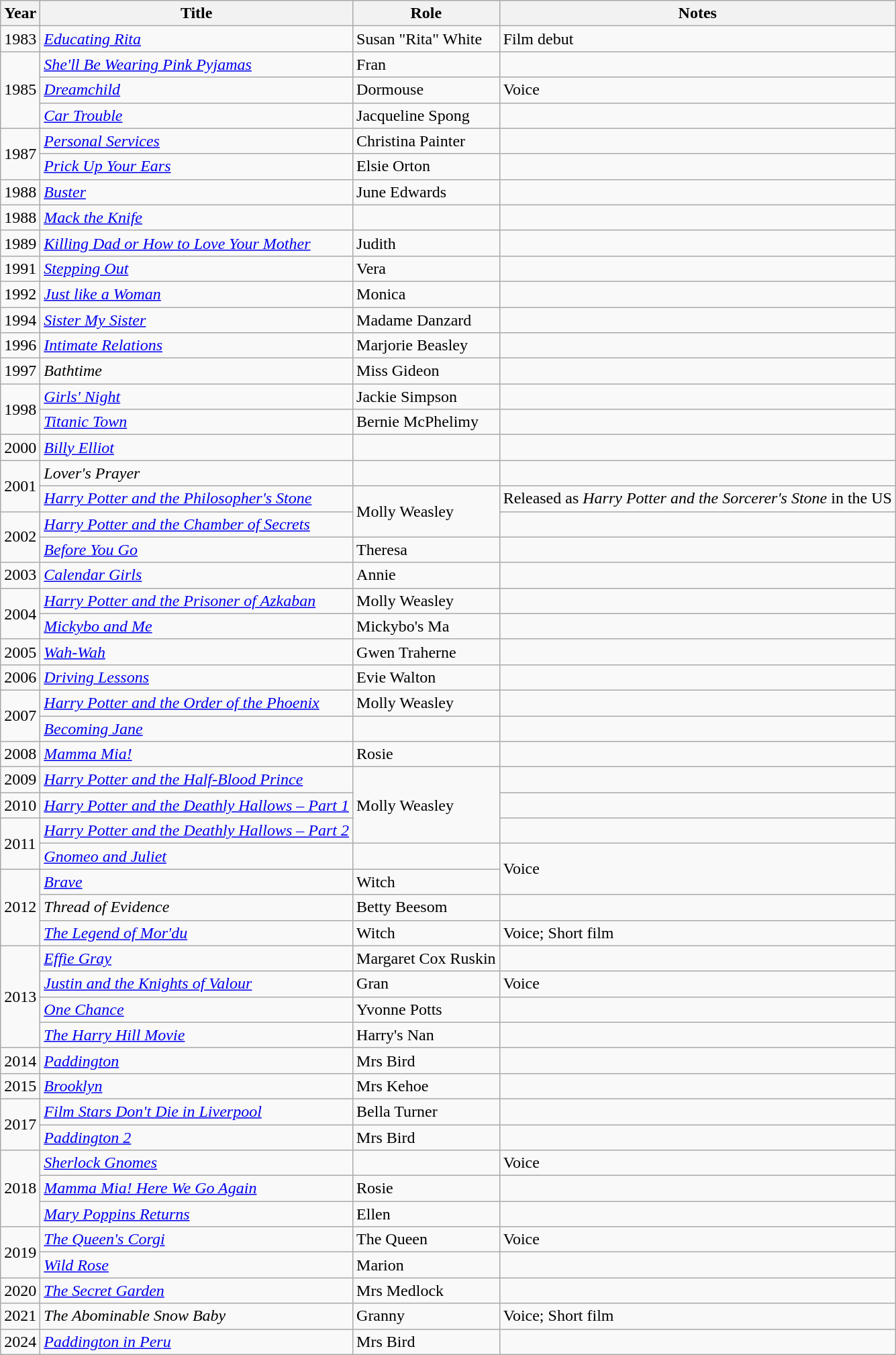<table class="wikitable sortable unsortable">
<tr>
<th>Year</th>
<th>Title</th>
<th>Role</th>
<th class="unsortable">Notes</th>
</tr>
<tr>
<td>1983</td>
<td><em><a href='#'>Educating Rita</a></em></td>
<td>Susan "Rita" White</td>
<td>Film debut</td>
</tr>
<tr>
<td rowspan=3>1985</td>
<td><em><a href='#'>She'll Be Wearing Pink Pyjamas</a></em></td>
<td>Fran</td>
<td></td>
</tr>
<tr>
<td><em><a href='#'>Dreamchild</a></em></td>
<td>Dormouse</td>
<td>Voice</td>
</tr>
<tr>
<td><em><a href='#'>Car Trouble</a></em></td>
<td>Jacqueline Spong</td>
<td></td>
</tr>
<tr>
<td rowspan=2>1987</td>
<td><em><a href='#'>Personal Services</a></em></td>
<td>Christina Painter</td>
<td></td>
</tr>
<tr>
<td><em><a href='#'>Prick Up Your Ears</a></em></td>
<td>Elsie Orton</td>
<td></td>
</tr>
<tr>
<td>1988</td>
<td><em><a href='#'>Buster</a></em></td>
<td>June Edwards</td>
<td></td>
</tr>
<tr>
<td>1988</td>
<td><em><a href='#'>Mack the Knife</a></em></td>
<td></td>
<td></td>
</tr>
<tr>
<td>1989</td>
<td><em><a href='#'> Killing Dad or How to Love Your Mother</a></em></td>
<td>Judith</td>
<td></td>
</tr>
<tr>
<td>1991</td>
<td><em><a href='#'>Stepping Out</a></em></td>
<td>Vera</td>
<td></td>
</tr>
<tr>
<td>1992</td>
<td><em><a href='#'>Just like a Woman</a></em></td>
<td>Monica</td>
<td></td>
</tr>
<tr>
<td>1994</td>
<td><em><a href='#'>Sister My Sister</a></em></td>
<td>Madame Danzard</td>
<td></td>
</tr>
<tr>
<td>1996</td>
<td><em><a href='#'>Intimate Relations</a></em></td>
<td>Marjorie Beasley</td>
<td></td>
</tr>
<tr>
<td>1997</td>
<td><em>Bathtime</em></td>
<td>Miss Gideon</td>
<td></td>
</tr>
<tr>
<td rowspan=2>1998</td>
<td><em><a href='#'>Girls' Night</a></em></td>
<td>Jackie Simpson</td>
<td></td>
</tr>
<tr>
<td><em><a href='#'>Titanic Town</a></em></td>
<td>Bernie McPhelimy</td>
<td></td>
</tr>
<tr>
<td>2000</td>
<td><em><a href='#'>Billy Elliot</a></em></td>
<td></td>
<td></td>
</tr>
<tr>
<td rowspan=2>2001</td>
<td><em>Lover's Prayer</em></td>
<td></td>
<td></td>
</tr>
<tr>
<td><em><a href='#'>Harry Potter and the Philosopher's Stone</a></em></td>
<td rowspan=2>Molly Weasley</td>
<td>Released as <em>Harry Potter and the Sorcerer's Stone</em> in the US</td>
</tr>
<tr>
<td rowspan=2>2002</td>
<td><em><a href='#'>Harry Potter and the Chamber of Secrets</a></em></td>
<td></td>
</tr>
<tr>
<td><em><a href='#'>Before You Go</a></em></td>
<td>Theresa</td>
<td></td>
</tr>
<tr>
<td>2003</td>
<td><em><a href='#'>Calendar Girls</a></em></td>
<td>Annie</td>
<td></td>
</tr>
<tr>
<td rowspan=2>2004</td>
<td><em><a href='#'>Harry Potter and the Prisoner of Azkaban</a></em></td>
<td>Molly Weasley</td>
<td></td>
</tr>
<tr>
<td><em><a href='#'>Mickybo and Me</a></em></td>
<td>Mickybo's Ma</td>
<td></td>
</tr>
<tr>
<td>2005</td>
<td><em><a href='#'>Wah-Wah</a></em></td>
<td>Gwen Traherne</td>
<td></td>
</tr>
<tr>
<td>2006</td>
<td><em><a href='#'>Driving Lessons</a></em></td>
<td>Evie Walton</td>
<td></td>
</tr>
<tr>
<td rowspan=2>2007</td>
<td><em><a href='#'>Harry Potter and the Order of the Phoenix</a></em></td>
<td>Molly Weasley</td>
<td></td>
</tr>
<tr>
<td><em><a href='#'>Becoming Jane</a></em></td>
<td></td>
<td></td>
</tr>
<tr>
<td>2008</td>
<td><em><a href='#'>Mamma Mia!</a></em></td>
<td>Rosie</td>
<td></td>
</tr>
<tr>
<td>2009</td>
<td><em><a href='#'>Harry Potter and the Half-Blood Prince</a></em></td>
<td rowspan=3>Molly Weasley</td>
<td></td>
</tr>
<tr>
<td>2010</td>
<td><em><a href='#'>Harry Potter and the Deathly Hallows – Part 1</a></em></td>
<td></td>
</tr>
<tr>
<td rowspan=2>2011</td>
<td><em><a href='#'>Harry Potter and the Deathly Hallows – Part 2</a></em></td>
<td></td>
</tr>
<tr>
<td><em><a href='#'>Gnomeo and Juliet</a></em></td>
<td></td>
<td rowspan="2">Voice</td>
</tr>
<tr>
<td rowspan=3>2012</td>
<td><em><a href='#'>Brave</a></em></td>
<td>Witch</td>
</tr>
<tr>
<td><em>Thread of Evidence</em></td>
<td>Betty Beesom</td>
<td></td>
</tr>
<tr>
<td><em><a href='#'>The Legend of Mor'du</a></em></td>
<td>Witch</td>
<td>Voice; Short film</td>
</tr>
<tr>
<td rowspan=4>2013</td>
<td><em><a href='#'>Effie Gray</a></em></td>
<td>Margaret Cox Ruskin</td>
<td></td>
</tr>
<tr>
<td><em><a href='#'>Justin and the Knights of Valour</a></em></td>
<td>Gran</td>
<td>Voice</td>
</tr>
<tr>
<td><em><a href='#'>One Chance</a></em></td>
<td>Yvonne Potts</td>
<td></td>
</tr>
<tr>
<td><em><a href='#'>The Harry Hill Movie</a></em></td>
<td>Harry's Nan</td>
<td></td>
</tr>
<tr>
<td>2014</td>
<td><em><a href='#'>Paddington</a></em></td>
<td>Mrs Bird</td>
<td></td>
</tr>
<tr>
<td>2015</td>
<td><em><a href='#'>Brooklyn</a></em></td>
<td>Mrs Kehoe</td>
<td></td>
</tr>
<tr>
<td rowspan=2>2017</td>
<td><em><a href='#'>Film Stars Don't Die in Liverpool</a></em></td>
<td>Bella Turner</td>
<td></td>
</tr>
<tr>
<td><em><a href='#'>Paddington 2</a></em></td>
<td>Mrs Bird</td>
<td></td>
</tr>
<tr>
<td rowspan=3>2018</td>
<td><em><a href='#'>Sherlock Gnomes</a></em></td>
<td></td>
<td>Voice</td>
</tr>
<tr>
<td><em><a href='#'>Mamma Mia! Here We Go Again</a></em></td>
<td>Rosie</td>
<td></td>
</tr>
<tr>
<td><em><a href='#'>Mary Poppins Returns</a></em></td>
<td>Ellen</td>
<td></td>
</tr>
<tr>
<td rowspan="2">2019</td>
<td><em><a href='#'>The Queen's Corgi</a></em></td>
<td>The Queen</td>
<td>Voice</td>
</tr>
<tr>
<td><em><a href='#'>Wild Rose</a></em></td>
<td>Marion</td>
<td></td>
</tr>
<tr>
<td>2020</td>
<td><em><a href='#'>The Secret Garden</a></em></td>
<td>Mrs Medlock</td>
<td></td>
</tr>
<tr>
<td>2021</td>
<td><em>The Abominable Snow Baby</em></td>
<td>Granny</td>
<td>Voice; Short film</td>
</tr>
<tr>
<td>2024</td>
<td><em><a href='#'>Paddington in Peru</a></em></td>
<td>Mrs Bird</td>
<td></td>
</tr>
</table>
